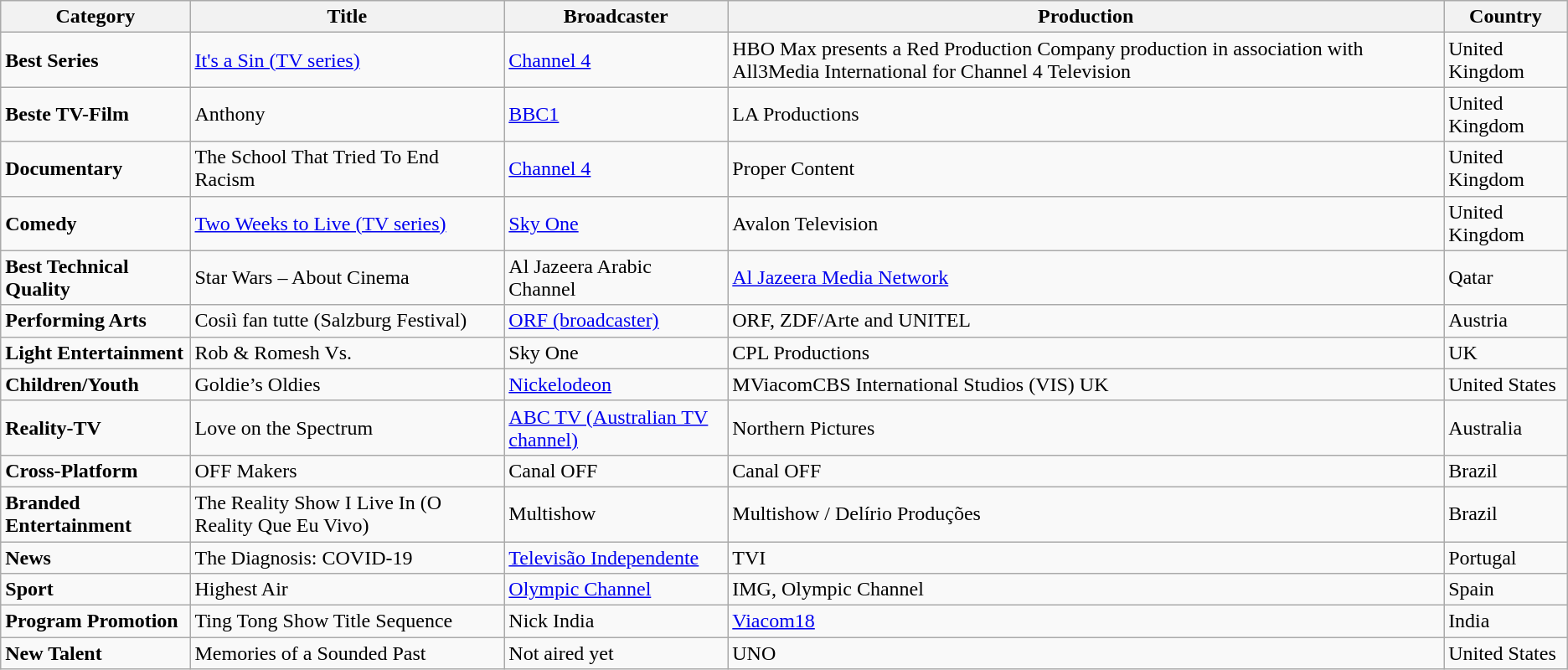<table class="wikitable">
<tr>
<th>Category</th>
<th>Title</th>
<th>Broadcaster</th>
<th>Production</th>
<th>Country</th>
</tr>
<tr>
<td><strong>Best Series</strong></td>
<td><a href='#'>It's a Sin (TV series)</a></td>
<td><a href='#'>Channel 4</a></td>
<td>HBO Max presents a Red Production Company production in association with All3Media International for Channel 4 Television</td>
<td>United Kingdom</td>
</tr>
<tr>
<td><strong>Beste TV-Film</strong></td>
<td>Anthony</td>
<td><a href='#'>BBC1</a></td>
<td>LA Productions</td>
<td>United Kingdom</td>
</tr>
<tr>
<td><strong>Documentary</strong></td>
<td>The School That Tried To End Racism</td>
<td><a href='#'>Channel 4</a></td>
<td>Proper Content</td>
<td>United Kingdom</td>
</tr>
<tr>
<td><strong>Comedy</strong></td>
<td><a href='#'>Two Weeks to Live (TV series)</a></td>
<td><a href='#'>Sky One</a></td>
<td>Avalon Television</td>
<td>United Kingdom</td>
</tr>
<tr>
<td><strong>Best Technical Quality</strong></td>
<td>Star Wars – About Cinema</td>
<td>Al Jazeera Arabic Channel</td>
<td><a href='#'>Al Jazeera Media Network</a></td>
<td>Qatar</td>
</tr>
<tr>
<td><strong>Performing Arts</strong></td>
<td>Cosiì fan tutte (Salzburg Festival)</td>
<td><a href='#'>ORF (broadcaster)</a></td>
<td>ORF, ZDF/Arte and UNITEL</td>
<td>Austria</td>
</tr>
<tr>
<td><strong>Light Entertainment</strong></td>
<td>Rob & Romesh Vs.</td>
<td>Sky One</td>
<td>CPL Productions</td>
<td>UK</td>
</tr>
<tr>
<td><strong>Children/Youth</strong></td>
<td>Goldie’s Oldies</td>
<td><a href='#'>Nickelodeon</a></td>
<td>MViacomCBS International Studios (VIS) UK</td>
<td>United States</td>
</tr>
<tr>
<td><strong>Reality-TV</strong></td>
<td>Love on the Spectrum</td>
<td><a href='#'>ABC TV (Australian TV channel)</a></td>
<td>Northern Pictures</td>
<td>Australia</td>
</tr>
<tr>
<td><strong>Cross-Platform</strong></td>
<td>OFF Makers</td>
<td>Canal OFF</td>
<td>Canal OFF</td>
<td>Brazil</td>
</tr>
<tr>
<td><strong>Branded Entertainment</strong></td>
<td>The Reality Show I Live In (O Reality Que Eu Vivo)</td>
<td>Multishow</td>
<td>Multishow / Delírio Produções</td>
<td>Brazil</td>
</tr>
<tr>
<td><strong>News</strong></td>
<td>The Diagnosis: COVID-19</td>
<td><a href='#'>Televisão Independente</a></td>
<td>TVI</td>
<td>Portugal</td>
</tr>
<tr>
<td><strong>Sport</strong></td>
<td>Highest Air</td>
<td><a href='#'>Olympic Channel</a></td>
<td>IMG, Olympic Channel</td>
<td>Spain</td>
</tr>
<tr>
<td><strong>Program Promotion</strong></td>
<td>Ting Tong Show Title Sequence</td>
<td>Nick India</td>
<td><a href='#'>Viacom18</a></td>
<td>India</td>
</tr>
<tr>
<td><strong>New Talent</strong></td>
<td>Memories of a Sounded Past</td>
<td>Not aired yet</td>
<td>UNO</td>
<td>United States</td>
</tr>
</table>
